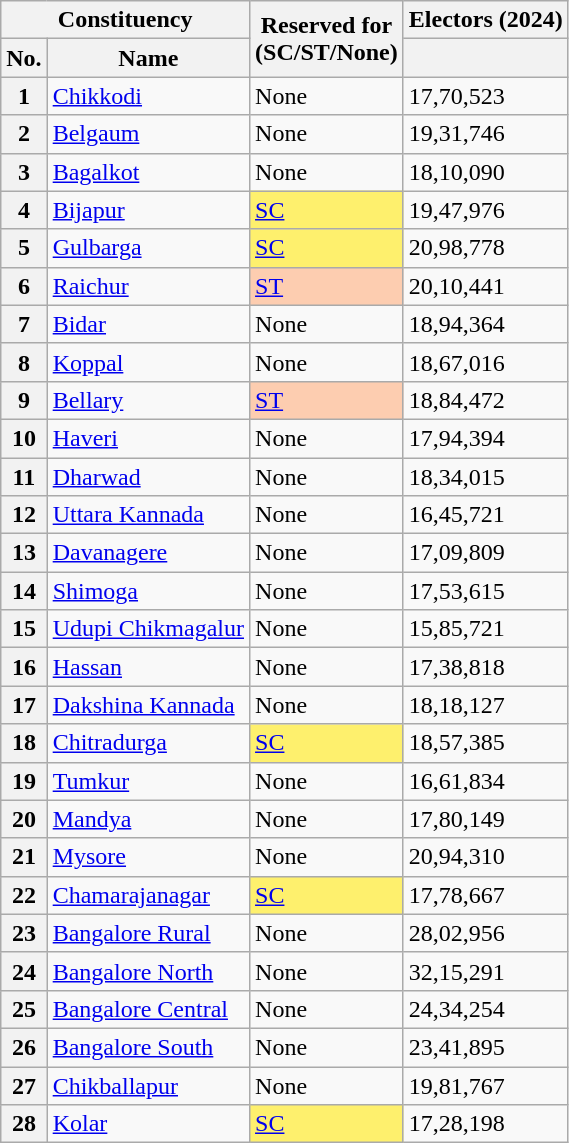<table class="wikitable sortable">
<tr>
<th scope=colgroup colspan="2">Constituency</th>
<th scope=col rowspan=2>Reserved for<br>(SC/ST/None)</th>
<th>Electors (2024)</th>
</tr>
<tr>
<th scope=col>No.</th>
<th scope=col>Name</th>
<th></th>
</tr>
<tr>
<th scope=row>1</th>
<td><a href='#'>Chikkodi</a></td>
<td>None</td>
<td>17,70,523</td>
</tr>
<tr>
<th scope=row>2</th>
<td><a href='#'>Belgaum</a></td>
<td>None</td>
<td>19,31,746</td>
</tr>
<tr>
<th scope=row>3</th>
<td><a href='#'>Bagalkot</a></td>
<td>None</td>
<td>18,10,090</td>
</tr>
<tr>
<th scope=row>4</th>
<td><a href='#'>Bijapur</a></td>
<td style="background:#fef06d;"><a href='#'>SC</a></td>
<td>19,47,976</td>
</tr>
<tr>
<th scope=row>5</th>
<td><a href='#'>Gulbarga</a></td>
<td style="background:#fef06d;"><a href='#'>SC</a></td>
<td>20,98,778</td>
</tr>
<tr>
<th scope=row>6</th>
<td><a href='#'>Raichur</a></td>
<td style="background:#fdcdb0;"><a href='#'>ST</a></td>
<td>20,10,441</td>
</tr>
<tr>
<th scope=row>7</th>
<td><a href='#'>Bidar</a></td>
<td>None</td>
<td>18,94,364</td>
</tr>
<tr>
<th scope=row>8</th>
<td><a href='#'>Koppal</a></td>
<td>None</td>
<td>18,67,016</td>
</tr>
<tr>
<th scope=row>9</th>
<td><a href='#'>Bellary</a></td>
<td style="background:#fdcdb0;"><a href='#'>ST</a></td>
<td>18,84,472</td>
</tr>
<tr>
<th scope=row>10</th>
<td><a href='#'>Haveri</a></td>
<td>None</td>
<td>17,94,394</td>
</tr>
<tr>
<th scope=row>11</th>
<td><a href='#'>Dharwad</a></td>
<td>None</td>
<td>18,34,015</td>
</tr>
<tr>
<th scope=row>12</th>
<td><a href='#'>Uttara Kannada</a></td>
<td>None</td>
<td>16,45,721</td>
</tr>
<tr>
<th scope=row>13</th>
<td><a href='#'>Davanagere</a></td>
<td>None</td>
<td>17,09,809</td>
</tr>
<tr>
<th scope=row>14</th>
<td><a href='#'>Shimoga</a></td>
<td>None</td>
<td>17,53,615</td>
</tr>
<tr>
<th scope=row>15</th>
<td><a href='#'>Udupi Chikmagalur</a></td>
<td>None</td>
<td>15,85,721</td>
</tr>
<tr>
<th scope=row>16</th>
<td><a href='#'>Hassan</a></td>
<td>None</td>
<td>17,38,818</td>
</tr>
<tr>
<th scope=row>17</th>
<td><a href='#'>Dakshina Kannada</a></td>
<td>None</td>
<td>18,18,127</td>
</tr>
<tr>
<th scope=row>18</th>
<td><a href='#'>Chitradurga</a></td>
<td style="background:#fef06d;"><a href='#'>SC</a></td>
<td>18,57,385</td>
</tr>
<tr>
<th scope=row>19</th>
<td><a href='#'>Tumkur</a></td>
<td>None</td>
<td>16,61,834</td>
</tr>
<tr>
<th scope=row>20</th>
<td><a href='#'>Mandya</a></td>
<td>None</td>
<td>17,80,149</td>
</tr>
<tr>
<th scope=row>21</th>
<td><a href='#'>Mysore</a></td>
<td>None</td>
<td>20,94,310</td>
</tr>
<tr>
<th scope=row>22</th>
<td><a href='#'>Chamarajanagar</a></td>
<td style="background:#fef06d;"><a href='#'>SC</a></td>
<td>17,78,667</td>
</tr>
<tr>
<th scope=row>23</th>
<td><a href='#'>Bangalore Rural</a></td>
<td>None</td>
<td>28,02,956</td>
</tr>
<tr>
<th scope=row>24</th>
<td><a href='#'>Bangalore North</a></td>
<td>None</td>
<td>32,15,291</td>
</tr>
<tr>
<th scope=row>25</th>
<td><a href='#'>Bangalore Central</a></td>
<td>None</td>
<td>24,34,254</td>
</tr>
<tr>
<th scope=row>26</th>
<td><a href='#'>Bangalore South</a></td>
<td>None</td>
<td>23,41,895</td>
</tr>
<tr>
<th scope=row>27</th>
<td><a href='#'>Chikballapur</a></td>
<td>None</td>
<td>19,81,767</td>
</tr>
<tr>
<th scope=row>28</th>
<td><a href='#'>Kolar</a></td>
<td style="background:#fef06d;"><a href='#'>SC</a></td>
<td>17,28,198</td>
</tr>
</table>
